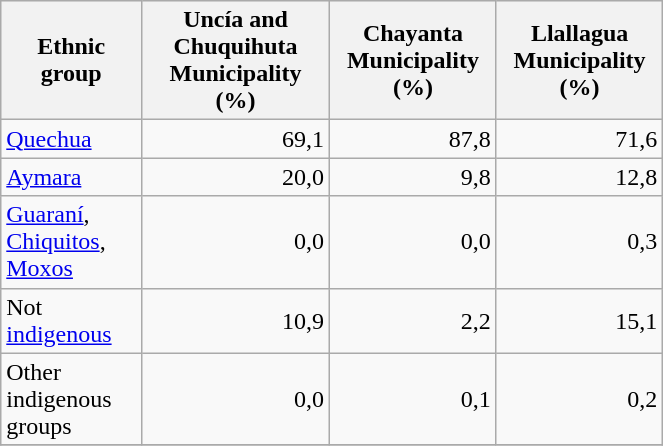<table class="wikitable" border="1" style="width:35%;" border="1">
<tr bgcolor=#EFEFEF>
<th><strong>Ethnic group</strong></th>
<th><strong>Uncía and Chuquihuta Municipality (%)</strong></th>
<th><strong>Chayanta Municipality (%)</strong></th>
<th><strong>Llallagua Municipality (%)</strong></th>
</tr>
<tr>
<td><a href='#'>Quechua</a></td>
<td align="right">69,1</td>
<td align="right">87,8</td>
<td align="right">71,6</td>
</tr>
<tr>
<td><a href='#'>Aymara</a></td>
<td align="right">20,0</td>
<td align="right">9,8</td>
<td align="right">12,8</td>
</tr>
<tr>
<td><a href='#'>Guaraní</a>, <a href='#'>Chiquitos</a>, <a href='#'>Moxos</a></td>
<td align="right">0,0</td>
<td align="right">0,0</td>
<td align="right">0,3</td>
</tr>
<tr>
<td>Not <a href='#'>indigenous</a></td>
<td align="right">10,9</td>
<td align="right">2,2</td>
<td align="right">15,1</td>
</tr>
<tr>
<td>Other indigenous groups</td>
<td align="right">0,0</td>
<td align="right">0,1</td>
<td align="right">0,2</td>
</tr>
<tr>
</tr>
</table>
